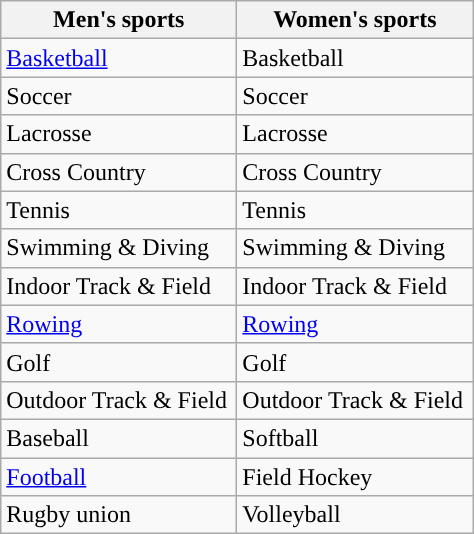<table class="wikitable"; style= "text-align: ">
<tr>
<th width=150px>Men's sports</th>
<th width=150px>Women's sports</th>
</tr>
<tr>
<td><a href='#'>Basketball</a></td>
<td>Basketball</td>
</tr>
<tr>
<td>Soccer</td>
<td>Soccer</td>
</tr>
<tr>
<td>Lacrosse</td>
<td>Lacrosse</td>
</tr>
<tr>
<td>Cross Country</td>
<td>Cross Country</td>
</tr>
<tr>
<td>Tennis</td>
<td>Tennis</td>
</tr>
<tr>
<td>Swimming & Diving</td>
<td>Swimming & Diving</td>
</tr>
<tr>
<td>Indoor Track & Field</td>
<td>Indoor Track & Field</td>
</tr>
<tr>
<td><a href='#'>Rowing</a></td>
<td><a href='#'>Rowing</a></td>
</tr>
<tr>
<td>Golf</td>
<td>Golf</td>
</tr>
<tr>
<td>Outdoor Track & Field</td>
<td>Outdoor Track & Field</td>
</tr>
<tr>
<td>Baseball</td>
<td>Softball</td>
</tr>
<tr>
<td><a href='#'>Football</a></td>
<td>Field Hockey</td>
</tr>
<tr>
<td>Rugby union</td>
<td>Volleyball</td>
</tr>
</table>
